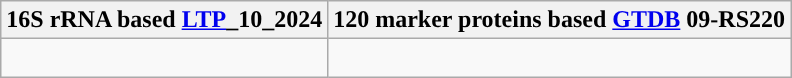<table class="wikitable">
<tr>
<th colspan=1>16S rRNA based <a href='#'>LTP</a>_10_2024</th>
<th colspan=1>120 marker proteins based <a href='#'>GTDB</a> 09-RS220</th>
</tr>
<tr>
<td style="vertical-align:top"><br></td>
<td><br></td>
</tr>
</table>
